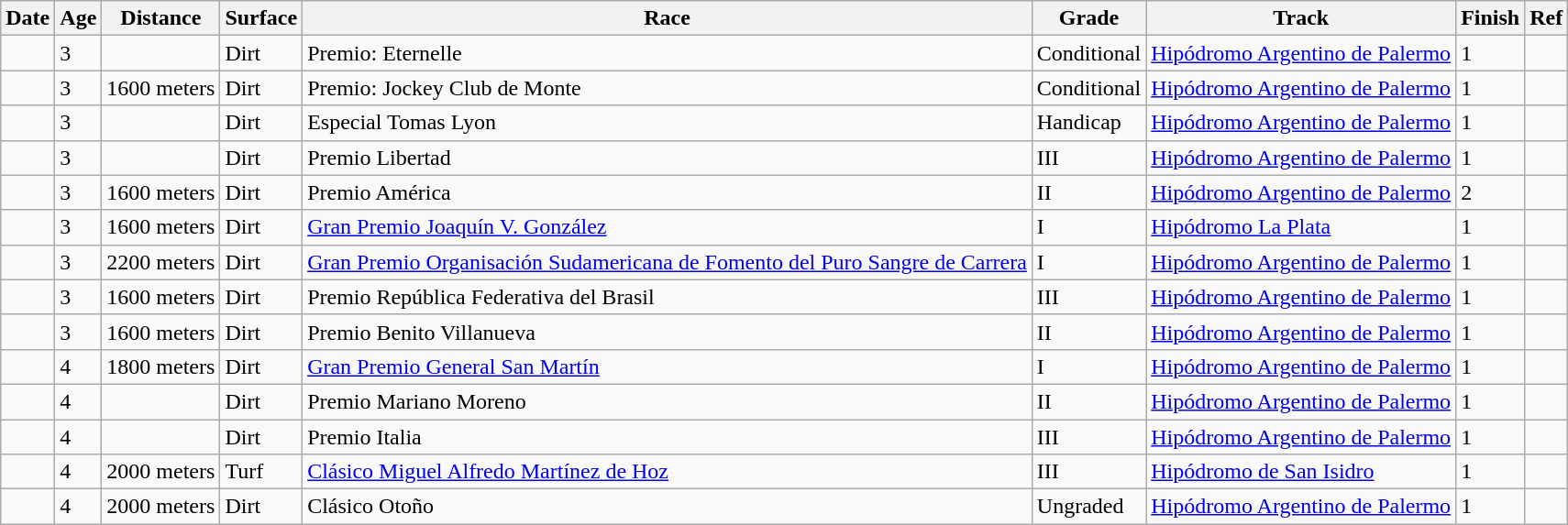<table class="wikitable sortable">
<tr>
<th scope="col">Date</th>
<th scope="col">Age</th>
<th scope="col">Distance</th>
<th>Surface</th>
<th scope="col">Race</th>
<th scope="col">Grade</th>
<th scope="col">Track</th>
<th scope="col">Finish</th>
<th class="unsortable" scope="col">Ref</th>
</tr>
<tr>
<td></td>
<td>3</td>
<td></td>
<td>Dirt</td>
<td>Premio: Eternelle</td>
<td>Conditional</td>
<td><a href='#'>Hipódromo Argentino de Palermo</a></td>
<td>1</td>
<td></td>
</tr>
<tr>
<td></td>
<td>3</td>
<td> 1600 meters</td>
<td>Dirt</td>
<td>Premio: Jockey Club de Monte</td>
<td>Conditional</td>
<td><a href='#'>Hipódromo Argentino de Palermo</a></td>
<td>1</td>
<td></td>
</tr>
<tr>
<td></td>
<td>3</td>
<td></td>
<td>Dirt</td>
<td>Especial Tomas Lyon</td>
<td>Handicap</td>
<td><a href='#'>Hipódromo Argentino de Palermo</a></td>
<td>1</td>
<td></td>
</tr>
<tr>
<td></td>
<td>3</td>
<td></td>
<td>Dirt</td>
<td>Premio Libertad</td>
<td>III</td>
<td><a href='#'>Hipódromo Argentino de Palermo</a></td>
<td>1</td>
<td></td>
</tr>
<tr>
<td></td>
<td>3</td>
<td> 1600 meters</td>
<td>Dirt</td>
<td>Premio América</td>
<td>II</td>
<td><a href='#'>Hipódromo Argentino de Palermo</a></td>
<td>2</td>
<td></td>
</tr>
<tr>
<td></td>
<td>3</td>
<td> 1600 meters</td>
<td>Dirt</td>
<td><a href='#'>Gran Premio Joaquín V. González</a></td>
<td>I</td>
<td><a href='#'>Hipódromo La Plata</a></td>
<td>1</td>
<td></td>
</tr>
<tr>
<td></td>
<td>3</td>
<td> 2200 meters</td>
<td>Dirt</td>
<td><a href='#'>Gran Premio Organisación Sudamericana de Fomento del Puro Sangre de Carrera</a></td>
<td>I</td>
<td><a href='#'>Hipódromo Argentino de Palermo</a></td>
<td>1</td>
<td></td>
</tr>
<tr>
<td></td>
<td>3</td>
<td> 1600 meters</td>
<td>Dirt</td>
<td>Premio República Federativa del Brasil</td>
<td>III</td>
<td><a href='#'>Hipódromo Argentino de Palermo</a></td>
<td>1</td>
<td></td>
</tr>
<tr>
<td></td>
<td>3</td>
<td> 1600 meters</td>
<td>Dirt</td>
<td>Premio Benito Villanueva</td>
<td>II</td>
<td><a href='#'>Hipódromo Argentino de Palermo</a></td>
<td>1</td>
<td></td>
</tr>
<tr>
<td></td>
<td>4</td>
<td> 1800 meters</td>
<td>Dirt</td>
<td><a href='#'>Gran Premio General San Martín</a></td>
<td>I</td>
<td><a href='#'>Hipódromo Argentino de Palermo</a></td>
<td>1</td>
<td></td>
</tr>
<tr>
<td></td>
<td>4</td>
<td></td>
<td>Dirt</td>
<td>Premio Mariano Moreno</td>
<td>II</td>
<td><a href='#'>Hipódromo Argentino de Palermo</a></td>
<td>1</td>
<td></td>
</tr>
<tr>
<td></td>
<td>4</td>
<td></td>
<td>Dirt</td>
<td>Premio Italia</td>
<td>III</td>
<td><a href='#'>Hipódromo Argentino de Palermo</a></td>
<td>1</td>
<td></td>
</tr>
<tr>
<td></td>
<td>4</td>
<td> 2000 meters</td>
<td>Turf</td>
<td><a href='#'>Clásico Miguel Alfredo Martínez de Hoz</a></td>
<td>III</td>
<td><a href='#'>Hipódromo de San Isidro</a></td>
<td>1</td>
<td></td>
</tr>
<tr>
<td></td>
<td>4</td>
<td> 2000 meters</td>
<td>Dirt</td>
<td>Clásico Otoño</td>
<td>Ungraded</td>
<td><a href='#'>Hipódromo Argentino de Palermo</a></td>
<td>1</td>
<td></td>
</tr>
</table>
